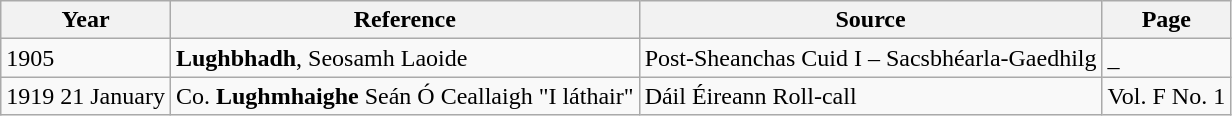<table class="wikitable">
<tr>
<th>Year</th>
<th>Reference</th>
<th>Source</th>
<th>Page</th>
</tr>
<tr>
<td>1905</td>
<td><strong>Lughbhadh</strong>, Seosamh Laoide</td>
<td>Post-Sheanchas Cuid I – Sacsbhéarla-Gaedhilg</td>
<td>_</td>
</tr>
<tr>
<td>1919 21 January</td>
<td>Co. <strong>Lughmhaighe</strong> Seán Ó Ceallaigh "I láthair"</td>
<td>Dáil Éireann Roll-call</td>
<td>Vol. F No. 1</td>
</tr>
</table>
